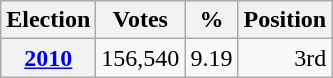<table class="wikitable" style="text-align: right;">
<tr>
<th>Election</th>
<th>Votes</th>
<th>%</th>
<th>Position</th>
</tr>
<tr>
<th><a href='#'>2010</a></th>
<td>156,540</td>
<td>9.19</td>
<td>3rd</td>
</tr>
</table>
